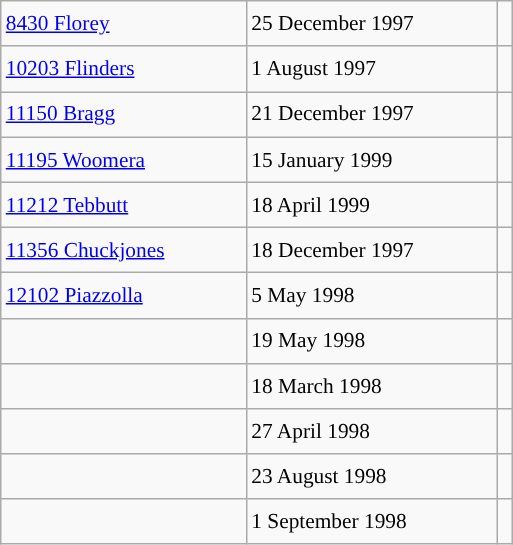<table class="wikitable" style="font-size: 89%; float: left; width: 24em; margin-right: 1em; line-height: 1.65em !important; height: 324px;">
<tr>
<td><a href='#'>8430 Florey</a></td>
<td>25 December 1997</td>
<td></td>
</tr>
<tr>
<td><a href='#'>10203 Flinders</a></td>
<td>1 August 1997</td>
<td></td>
</tr>
<tr>
<td><a href='#'>11150 Bragg</a></td>
<td>21 December 1997</td>
<td></td>
</tr>
<tr>
<td><a href='#'>11195 Woomera</a></td>
<td>15 January 1999</td>
<td></td>
</tr>
<tr>
<td><a href='#'>11212 Tebbutt</a></td>
<td>18 April 1999</td>
<td></td>
</tr>
<tr>
<td><a href='#'>11356 Chuckjones</a></td>
<td>18 December 1997</td>
<td></td>
</tr>
<tr>
<td><a href='#'>12102 Piazzolla</a></td>
<td>5 May 1998</td>
<td></td>
</tr>
<tr>
<td></td>
<td>19 May 1998</td>
<td></td>
</tr>
<tr>
<td></td>
<td>18 March 1998</td>
<td></td>
</tr>
<tr>
<td></td>
<td>27 April 1998</td>
<td></td>
</tr>
<tr>
<td></td>
<td>23 August 1998</td>
<td></td>
</tr>
<tr>
<td></td>
<td>1 September 1998</td>
<td></td>
</tr>
</table>
